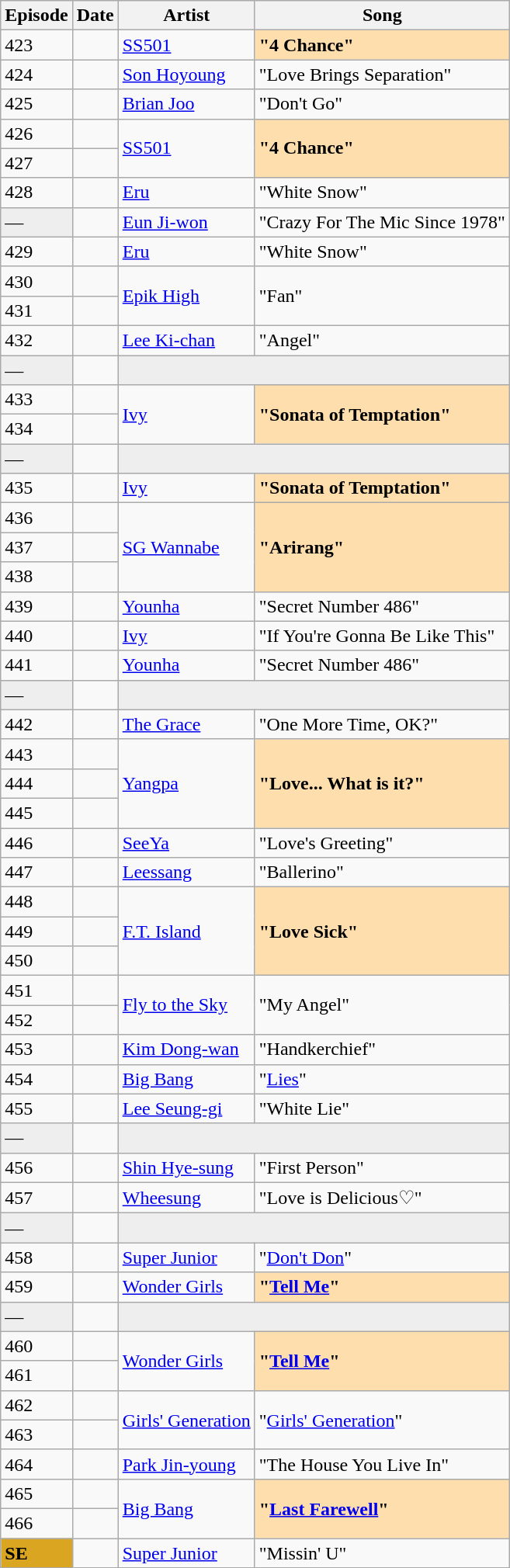<table class="sortable wikitable">
<tr>
<th>Episode</th>
<th>Date</th>
<th>Artist</th>
<th>Song</th>
</tr>
<tr>
<td>423</td>
<td></td>
<td><a href='#'>SS501</a></td>
<td style="font-weight: bold; background: navajowhite;">"4 Chance"</td>
</tr>
<tr>
<td>424</td>
<td></td>
<td><a href='#'>Son Hoyoung</a></td>
<td>"Love Brings Separation"</td>
</tr>
<tr>
<td>425</td>
<td></td>
<td><a href='#'>Brian Joo</a></td>
<td>"Don't Go"</td>
</tr>
<tr>
<td>426</td>
<td></td>
<td rowspan="2"><a href='#'>SS501</a></td>
<td rowspan="2" style="font-weight: bold; background: navajowhite;">"4 Chance"</td>
</tr>
<tr>
<td>427</td>
<td></td>
</tr>
<tr>
<td>428</td>
<td></td>
<td><a href='#'>Eru</a></td>
<td>"White Snow"</td>
</tr>
<tr>
<td style="background:#eee;">—</td>
<td></td>
<td><a href='#'>Eun Ji-won</a> </td>
<td>"Crazy For The Mic Since 1978"</td>
</tr>
<tr>
<td>429</td>
<td></td>
<td><a href='#'>Eru</a></td>
<td>"White Snow"</td>
</tr>
<tr>
<td>430</td>
<td></td>
<td rowspan="2"><a href='#'>Epik High</a></td>
<td rowspan="2">"Fan"</td>
</tr>
<tr>
<td>431</td>
<td></td>
</tr>
<tr>
<td>432</td>
<td></td>
<td><a href='#'>Lee Ki-chan</a></td>
<td>"Angel"</td>
</tr>
<tr>
<td style="background:#eee;">—</td>
<td></td>
<td colspan="2" style="background:#eee;"></td>
</tr>
<tr>
<td>433</td>
<td></td>
<td rowspan="2"><a href='#'>Ivy</a></td>
<td rowspan="2" style="font-weight: bold; background: navajowhite;">"Sonata of Temptation"</td>
</tr>
<tr>
<td>434</td>
<td></td>
</tr>
<tr>
<td style="background:#eee;">—</td>
<td></td>
<td colspan="2" style="background:#eee;"></td>
</tr>
<tr>
<td>435</td>
<td></td>
<td><a href='#'>Ivy</a></td>
<td style="font-weight: bold; background: navajowhite;">"Sonata of Temptation"</td>
</tr>
<tr>
<td>436</td>
<td></td>
<td rowspan="3"><a href='#'>SG Wannabe</a></td>
<td rowspan="3" style="font-weight: bold; background: navajowhite;">"Arirang"</td>
</tr>
<tr>
<td>437</td>
<td></td>
</tr>
<tr>
<td>438</td>
<td></td>
</tr>
<tr>
<td>439</td>
<td></td>
<td><a href='#'>Younha</a></td>
<td>"Secret Number 486"</td>
</tr>
<tr>
<td>440</td>
<td></td>
<td><a href='#'>Ivy</a></td>
<td>"If You're Gonna Be Like This"</td>
</tr>
<tr>
<td>441</td>
<td></td>
<td><a href='#'>Younha</a></td>
<td>"Secret Number 486"</td>
</tr>
<tr>
<td style="background:#eee;">—</td>
<td></td>
<td colspan="2" style="background:#eee;"></td>
</tr>
<tr>
<td>442</td>
<td></td>
<td><a href='#'>The Grace</a></td>
<td>"One More Time, OK?"</td>
</tr>
<tr>
<td>443</td>
<td></td>
<td rowspan="3"><a href='#'>Yangpa</a></td>
<td rowspan="3" style="font-weight: bold; background: navajowhite;">"Love... What is it?"</td>
</tr>
<tr>
<td>444</td>
<td></td>
</tr>
<tr>
<td>445</td>
<td></td>
</tr>
<tr>
<td>446</td>
<td></td>
<td><a href='#'>SeeYa</a></td>
<td>"Love's Greeting"</td>
</tr>
<tr>
<td>447</td>
<td></td>
<td><a href='#'>Leessang</a></td>
<td>"Ballerino"</td>
</tr>
<tr>
<td>448</td>
<td></td>
<td rowspan="3"><a href='#'>F.T. Island</a></td>
<td rowspan="3" style="font-weight: bold; background: navajowhite;">"Love Sick"</td>
</tr>
<tr>
<td>449</td>
<td></td>
</tr>
<tr>
<td>450</td>
<td></td>
</tr>
<tr>
<td>451</td>
<td></td>
<td rowspan="2"><a href='#'>Fly to the Sky</a></td>
<td rowspan="2">"My Angel"</td>
</tr>
<tr>
<td>452</td>
<td></td>
</tr>
<tr>
<td>453</td>
<td></td>
<td><a href='#'>Kim Dong-wan</a></td>
<td>"Handkerchief"</td>
</tr>
<tr>
<td>454</td>
<td></td>
<td><a href='#'>Big Bang</a></td>
<td>"<a href='#'>Lies</a>"</td>
</tr>
<tr>
<td>455</td>
<td></td>
<td><a href='#'>Lee Seung-gi</a></td>
<td>"White Lie"</td>
</tr>
<tr>
<td style="background:#eee;">—</td>
<td></td>
<td colspan="2" style="background:#eee;"></td>
</tr>
<tr>
<td>456</td>
<td></td>
<td><a href='#'>Shin Hye-sung</a></td>
<td>"First Person"</td>
</tr>
<tr>
<td>457</td>
<td></td>
<td><a href='#'>Wheesung</a></td>
<td>"Love is Delicious♡"</td>
</tr>
<tr>
<td style="background:#eee;">—</td>
<td></td>
<td colspan="2" style="background:#eee;"></td>
</tr>
<tr>
<td>458</td>
<td></td>
<td><a href='#'>Super Junior</a></td>
<td>"<a href='#'>Don't Don</a>"</td>
</tr>
<tr>
<td>459</td>
<td></td>
<td><a href='#'>Wonder Girls</a></td>
<td style="font-weight: bold; background: navajowhite;">"<a href='#'>Tell Me</a>"</td>
</tr>
<tr>
<td style="background:#eee;">—</td>
<td></td>
<td colspan="2" style="background:#eee;"></td>
</tr>
<tr>
<td>460</td>
<td></td>
<td rowspan="2"><a href='#'>Wonder Girls</a></td>
<td rowspan="2" style="font-weight: bold; background: navajowhite;">"<a href='#'>Tell Me</a>"</td>
</tr>
<tr>
<td>461</td>
<td></td>
</tr>
<tr>
<td>462</td>
<td></td>
<td rowspan="2"><a href='#'>Girls' Generation</a></td>
<td rowspan="2">"<a href='#'>Girls' Generation</a>"</td>
</tr>
<tr>
<td>463</td>
<td></td>
</tr>
<tr>
<td>464</td>
<td></td>
<td><a href='#'>Park Jin-young</a></td>
<td>"The House You Live In"</td>
</tr>
<tr>
<td>465</td>
<td></td>
<td rowspan="2"><a href='#'>Big Bang</a></td>
<td rowspan="2" style="font-weight: bold; background: navajowhite;">"<a href='#'>Last Farewell</a>"</td>
</tr>
<tr>
<td>466</td>
<td></td>
</tr>
<tr>
<td style="font-weight: bold; background:#daa520;">SE</td>
<td></td>
<td><a href='#'>Super Junior</a></td>
<td>"Missin' U" </td>
</tr>
</table>
